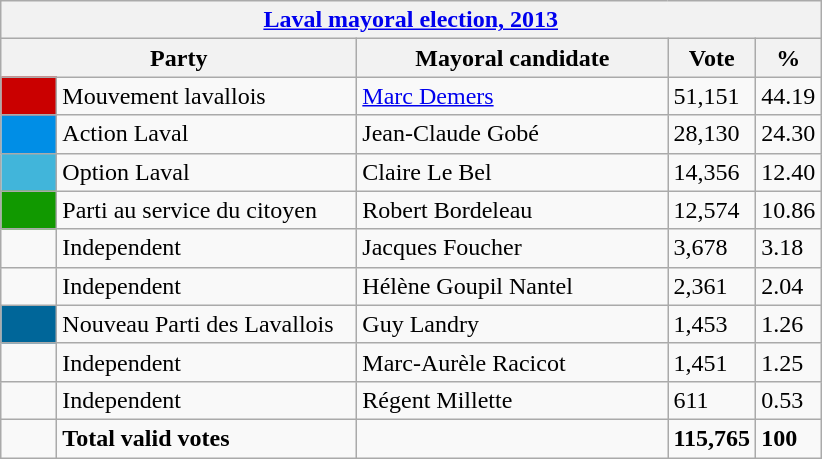<table class="wikitable">
<tr>
<th bgcolor="#DDDDFF" width="230px" colspan="5"><a href='#'>Laval mayoral election, 2013</a></th>
</tr>
<tr>
<th bgcolor="#DDDDFF" width="230px" colspan="2">Party</th>
<th bgcolor="#DDDDFF" width="200px">Mayoral candidate</th>
<th bgcolor="#DDDDFF" width="50px">Vote</th>
<th bgcolor="#DDDDFF" width="30px">%</th>
</tr>
<tr>
<td bgcolor=#CA0000> </td>
<td>Mouvement lavallois</td>
<td><a href='#'>Marc Demers</a></td>
<td>51,151</td>
<td>44.19</td>
</tr>
<tr>
<td bgcolor=#008EE6> </td>
<td>Action Laval</td>
<td>Jean-Claude Gobé</td>
<td>28,130</td>
<td>24.30</td>
</tr>
<tr>
<td bgcolor=#41B5DA> </td>
<td>Option Laval</td>
<td>Claire Le Bel</td>
<td>14,356</td>
<td>12.40</td>
</tr>
<tr>
<td bgcolor=#119900  width="30px"> </td>
<td>Parti au service du citoyen</td>
<td>Robert Bordeleau</td>
<td>12,574</td>
<td>10.86</td>
</tr>
<tr>
<td> </td>
<td>Independent</td>
<td>Jacques Foucher</td>
<td>3,678</td>
<td>3.18</td>
</tr>
<tr>
<td> </td>
<td>Independent</td>
<td>Hélène Goupil Nantel</td>
<td>2,361</td>
<td>2.04</td>
</tr>
<tr>
<td bgcolor=#006699> </td>
<td>Nouveau Parti des Lavallois</td>
<td>Guy Landry</td>
<td>1,453</td>
<td>1.26</td>
</tr>
<tr>
<td> </td>
<td>Independent</td>
<td>Marc-Aurèle Racicot</td>
<td>1,451</td>
<td>1.25</td>
</tr>
<tr>
<td> </td>
<td>Independent</td>
<td>Régent Millette</td>
<td>611</td>
<td>0.53</td>
</tr>
<tr>
<td> </td>
<td><strong>Total valid votes</strong></td>
<td></td>
<td><strong>115,765</strong></td>
<td><strong>100</strong></td>
</tr>
</table>
